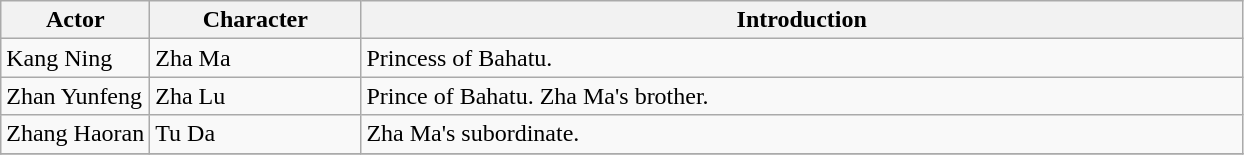<table class="wikitable">
<tr>
<th style="width:12%">Actor</th>
<th style="width:17%">Character</th>
<th>Introduction</th>
</tr>
<tr>
<td>Kang Ning</td>
<td>Zha Ma</td>
<td>Princess of Bahatu.</td>
</tr>
<tr>
<td>Zhan Yunfeng</td>
<td>Zha Lu</td>
<td>Prince of Bahatu. Zha Ma's brother.</td>
</tr>
<tr>
<td>Zhang Haoran</td>
<td>Tu Da</td>
<td>Zha Ma's subordinate.</td>
</tr>
<tr>
</tr>
</table>
